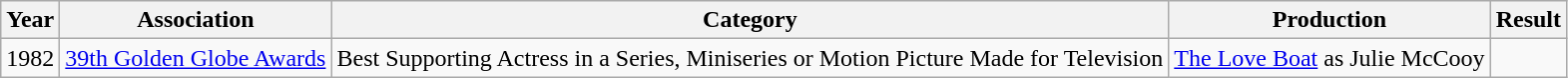<table class="wikitable sortable">
<tr>
<th>Year</th>
<th>Association</th>
<th>Category</th>
<th>Production</th>
<th>Result</th>
</tr>
<tr>
<td>1982</td>
<td><a href='#'>39th Golden Globe Awards</a></td>
<td>Best Supporting Actress in a Series, Miniseries or Motion Picture Made for Television</td>
<td><a href='#'>The Love Boat</a> as Julie McCooy</td>
<td></td>
</tr>
</table>
